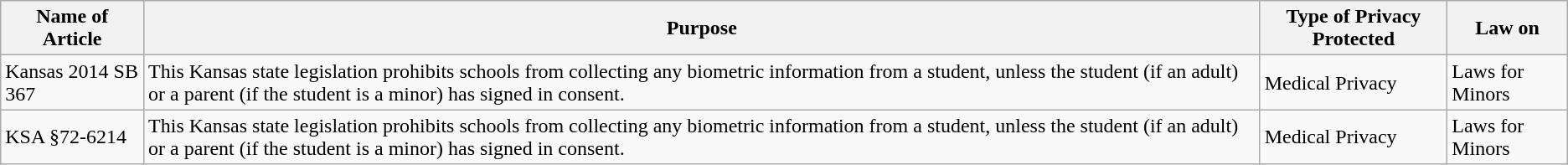<table class="wikitable">
<tr>
<th>Name of Article</th>
<th>Purpose</th>
<th>Type of Privacy Protected</th>
<th>Law on</th>
</tr>
<tr>
<td>Kansas 2014 SB 367</td>
<td>This Kansas state legislation prohibits schools from collecting any biometric information from a student, unless the student (if an adult) or a parent (if the student is a minor) has signed in consent.</td>
<td>Medical Privacy</td>
<td>Laws for Minors</td>
</tr>
<tr>
<td>KSA §72-6214</td>
<td>This Kansas state legislation prohibits schools from collecting any biometric information from a student, unless the student (if an adult) or a parent (if the student is a minor) has signed in consent.</td>
<td>Medical Privacy</td>
<td>Laws for Minors</td>
</tr>
</table>
